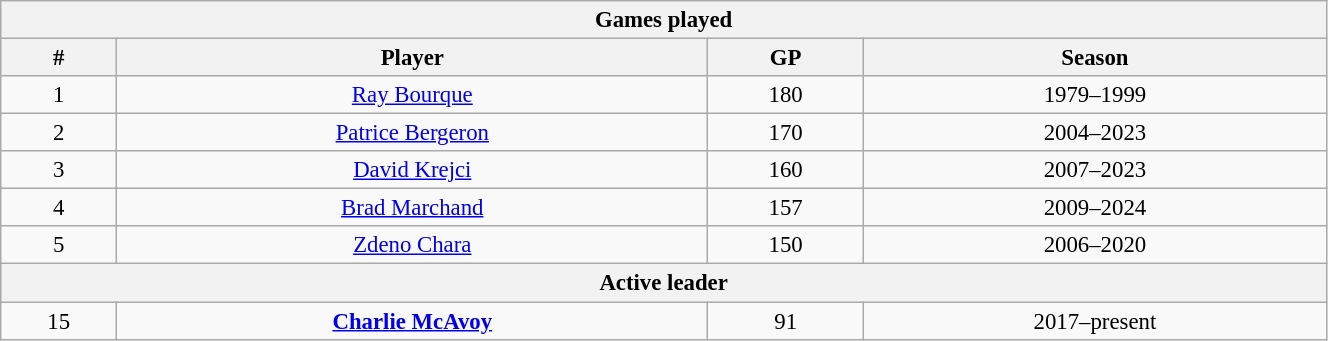<table class="wikitable" style="text-align: center; font-size: 95%" width="70%">
<tr>
<th colspan="4">Games played</th>
</tr>
<tr>
<th>#</th>
<th>Player</th>
<th>GP</th>
<th>Season</th>
</tr>
<tr>
<td>1</td>
<td><a href='#'>Ray Bourque</a></td>
<td>180</td>
<td>1979–1999</td>
</tr>
<tr>
<td>2</td>
<td><a href='#'>Patrice Bergeron</a></td>
<td>170</td>
<td>2004–2023</td>
</tr>
<tr>
<td>3</td>
<td><a href='#'>David Krejci</a></td>
<td>160</td>
<td>2007–2023</td>
</tr>
<tr>
<td>4</td>
<td><a href='#'>Brad Marchand</a></td>
<td>157</td>
<td>2009–2024</td>
</tr>
<tr>
<td>5</td>
<td><a href='#'>Zdeno Chara</a></td>
<td>150</td>
<td>2006–2020</td>
</tr>
<tr>
<th colspan="4">Active leader</th>
</tr>
<tr>
<td>15</td>
<td><strong><a href='#'>Charlie McAvoy</a></strong></td>
<td>91</td>
<td>2017–present</td>
</tr>
</table>
